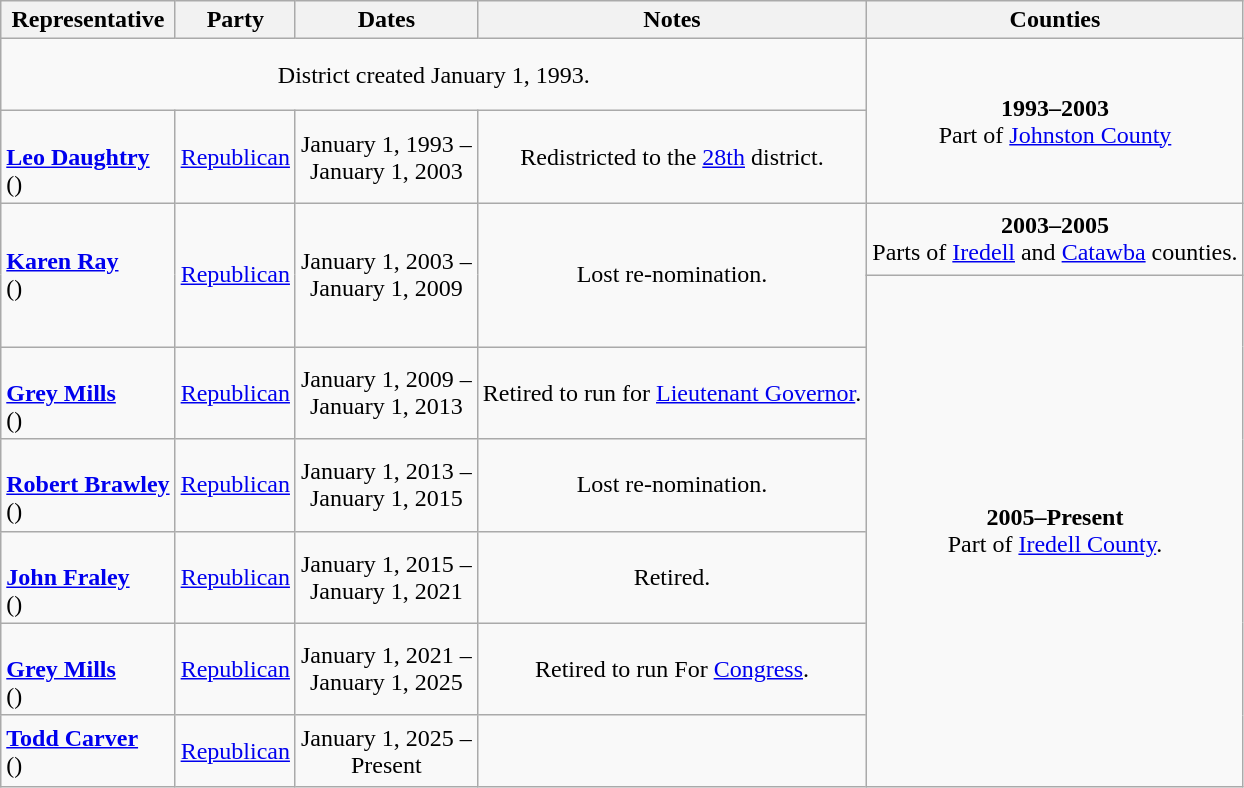<table class=wikitable style="text-align:center">
<tr>
<th>Representative</th>
<th>Party</th>
<th>Dates</th>
<th>Notes</th>
<th>Counties</th>
</tr>
<tr style="height:3em">
<td colspan=4>District created January 1, 1993.</td>
<td rowspan=2><strong>1993–2003</strong> <br> Part of <a href='#'>Johnston County</a></td>
</tr>
<tr style="height:3em">
<td align=left><br><strong><a href='#'>Leo Daughtry</a></strong><br>()</td>
<td><a href='#'>Republican</a></td>
<td nowrap>January 1, 1993 – <br> January 1, 2003</td>
<td>Redistricted to the <a href='#'>28th</a> district.</td>
</tr>
<tr style="height:3em">
<td rowspan=2 align=left><strong><a href='#'>Karen Ray</a></strong><br>()</td>
<td rowspan=2 ><a href='#'>Republican</a></td>
<td rowspan=2 nowrap>January 1, 2003 – <br> January 1, 2009</td>
<td rowspan=2>Lost re-nomination.</td>
<td><strong>2003–2005</strong> <br> Parts of  <a href='#'>Iredell</a> and <a href='#'>Catawba</a> counties.</td>
</tr>
<tr style="height:3em">
<td rowspan=6><strong>2005–Present</strong> <br> Part of <a href='#'>Iredell County</a>.</td>
</tr>
<tr style="height:3em">
<td align=left><br><strong><a href='#'>Grey Mills</a></strong><br>()</td>
<td><a href='#'>Republican</a></td>
<td nowrap>January 1, 2009 – <br> January 1, 2013</td>
<td>Retired to run for <a href='#'>Lieutenant Governor</a>.</td>
</tr>
<tr style="height:3em">
<td align=left><br><strong><a href='#'>Robert Brawley</a></strong><br>()</td>
<td><a href='#'>Republican</a></td>
<td nowrap>January 1, 2013 – <br> January 1, 2015</td>
<td>Lost re-nomination.</td>
</tr>
<tr style="height:3em">
<td align=left><br><strong><a href='#'>John Fraley</a></strong><br>()</td>
<td><a href='#'>Republican</a></td>
<td nowrap>January 1, 2015 – <br> January 1, 2021</td>
<td>Retired.</td>
</tr>
<tr style="height:3em">
<td align=left><br><strong><a href='#'>Grey Mills</a></strong><br>()</td>
<td><a href='#'>Republican</a></td>
<td nowrap>January 1, 2021 – <br> January 1, 2025</td>
<td>Retired to run For <a href='#'>Congress</a>.</td>
</tr>
<tr style="height:3em">
<td align=left><strong><a href='#'>Todd Carver</a></strong><br>()</td>
<td><a href='#'>Republican</a></td>
<td nowrap>January 1, 2025 – <br> Present</td>
<td></td>
</tr>
</table>
